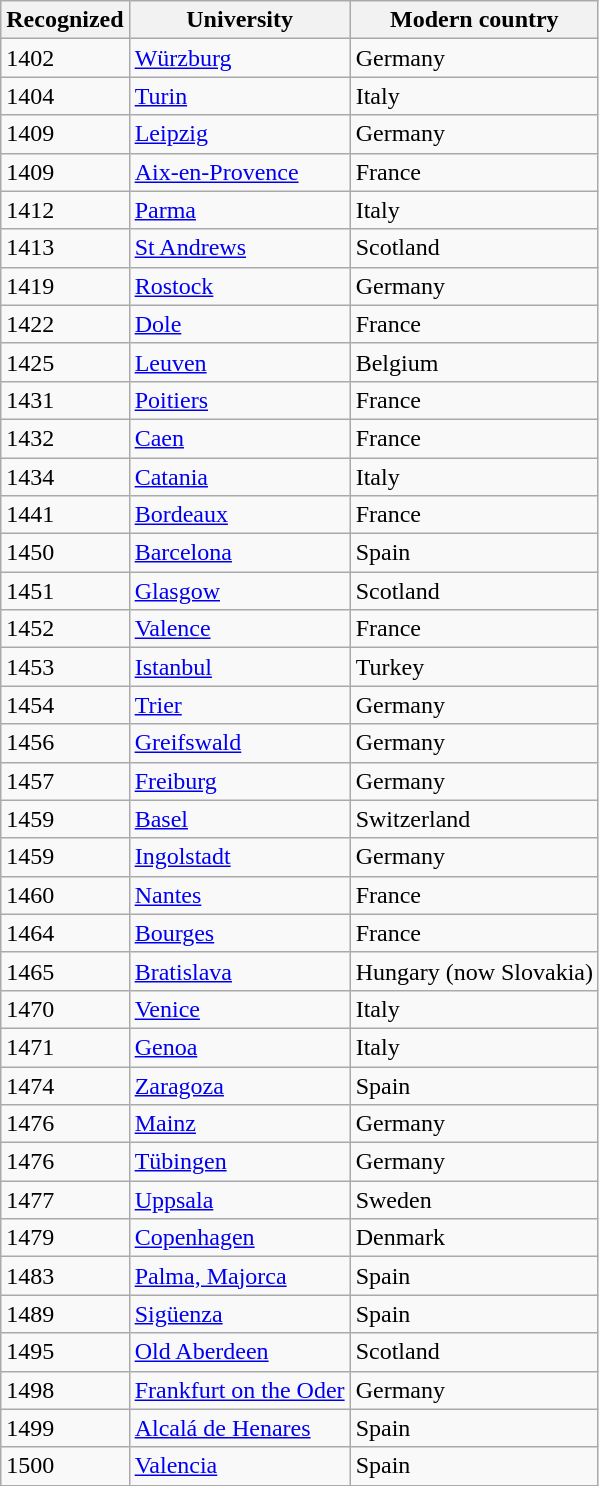<table class="wikitable sortable">
<tr>
<th>Recognized</th>
<th>University</th>
<th>Modern country</th>
</tr>
<tr>
<td>1402</td>
<td><a href='#'>Würzburg</a></td>
<td>Germany</td>
</tr>
<tr>
<td>1404</td>
<td><a href='#'>Turin</a></td>
<td>Italy</td>
</tr>
<tr>
<td>1409</td>
<td><a href='#'>Leipzig</a></td>
<td>Germany</td>
</tr>
<tr>
<td>1409</td>
<td><a href='#'>Aix-en-Provence</a></td>
<td>France</td>
</tr>
<tr>
<td>1412</td>
<td><a href='#'>Parma</a></td>
<td>Italy</td>
</tr>
<tr>
<td>1413</td>
<td><a href='#'>St Andrews</a></td>
<td>Scotland</td>
</tr>
<tr>
<td>1419</td>
<td><a href='#'>Rostock</a></td>
<td>Germany</td>
</tr>
<tr>
<td>1422</td>
<td><a href='#'>Dole</a></td>
<td>France</td>
</tr>
<tr>
<td>1425</td>
<td><a href='#'>Leuven</a></td>
<td>Belgium</td>
</tr>
<tr>
<td>1431</td>
<td><a href='#'>Poitiers</a></td>
<td>France</td>
</tr>
<tr>
<td>1432</td>
<td><a href='#'>Caen</a></td>
<td>France</td>
</tr>
<tr>
<td>1434</td>
<td><a href='#'>Catania</a></td>
<td>Italy</td>
</tr>
<tr>
<td>1441</td>
<td><a href='#'>Bordeaux</a></td>
<td>France</td>
</tr>
<tr>
<td>1450</td>
<td><a href='#'>Barcelona</a></td>
<td>Spain</td>
</tr>
<tr>
<td>1451</td>
<td><a href='#'>Glasgow</a></td>
<td>Scotland</td>
</tr>
<tr>
<td>1452</td>
<td><a href='#'>Valence</a></td>
<td>France</td>
</tr>
<tr>
<td>1453</td>
<td><a href='#'>Istanbul</a></td>
<td>Turkey</td>
</tr>
<tr>
<td>1454</td>
<td><a href='#'>Trier</a></td>
<td>Germany</td>
</tr>
<tr>
<td>1456</td>
<td><a href='#'>Greifswald</a></td>
<td>Germany</td>
</tr>
<tr>
<td>1457</td>
<td><a href='#'>Freiburg</a></td>
<td>Germany</td>
</tr>
<tr>
<td>1459</td>
<td><a href='#'>Basel</a></td>
<td>Switzerland</td>
</tr>
<tr>
<td>1459</td>
<td><a href='#'>Ingolstadt</a></td>
<td>Germany</td>
</tr>
<tr>
<td>1460</td>
<td><a href='#'>Nantes</a></td>
<td>France</td>
</tr>
<tr>
<td>1464</td>
<td><a href='#'>Bourges</a></td>
<td>France</td>
</tr>
<tr>
<td>1465</td>
<td><a href='#'>Bratislava</a></td>
<td>Hungary (now Slovakia)</td>
</tr>
<tr>
<td>1470</td>
<td><a href='#'>Venice</a></td>
<td>Italy</td>
</tr>
<tr>
<td>1471</td>
<td><a href='#'>Genoa</a></td>
<td>Italy</td>
</tr>
<tr>
<td>1474</td>
<td><a href='#'>Zaragoza</a></td>
<td>Spain</td>
</tr>
<tr>
<td>1476</td>
<td><a href='#'>Mainz</a></td>
<td>Germany</td>
</tr>
<tr>
<td>1476</td>
<td><a href='#'>Tübingen</a></td>
<td>Germany</td>
</tr>
<tr>
<td>1477</td>
<td><a href='#'>Uppsala</a></td>
<td>Sweden</td>
</tr>
<tr>
<td>1479</td>
<td><a href='#'>Copenhagen</a></td>
<td>Denmark</td>
</tr>
<tr>
<td>1483</td>
<td><a href='#'>Palma, Majorca</a></td>
<td>Spain</td>
</tr>
<tr>
<td>1489</td>
<td><a href='#'>Sigüenza</a></td>
<td>Spain</td>
</tr>
<tr>
<td>1495</td>
<td><a href='#'>Old Aberdeen</a></td>
<td>Scotland</td>
</tr>
<tr>
<td>1498</td>
<td><a href='#'>Frankfurt on the Oder</a></td>
<td>Germany</td>
</tr>
<tr>
<td>1499</td>
<td><a href='#'>Alcalá de Henares</a></td>
<td>Spain</td>
</tr>
<tr>
<td>1500</td>
<td><a href='#'>Valencia</a></td>
<td>Spain</td>
</tr>
</table>
